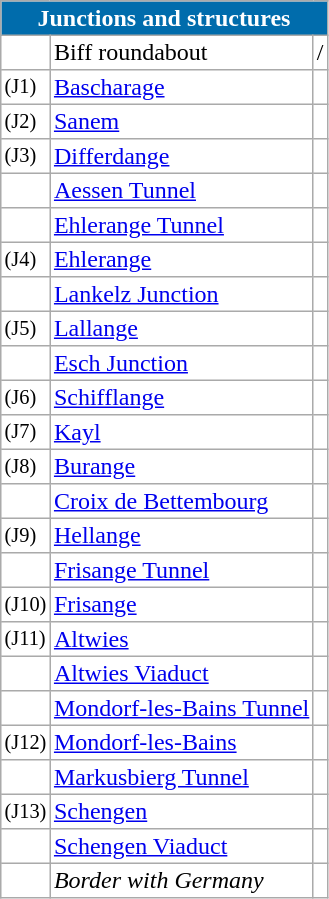<table border="1" cellpadding="2" cellspacing="0" align="left" style="margin-left:0.5em; border:1px solid #aaa; border-collapse:collapse;">
<tr>
<td colspan=3 style="color:#ffffff;background-color:#006CAC; text-align: center;"><strong>Junctions and structures</strong></td>
</tr>
<tr>
<td cellpadding="0" cellspacing="0"  style="font-size:85%; margin:12px"></td>
<td>Biff roundabout</td>
<td> / </td>
</tr>
<tr>
<td cellpadding="0" cellspacing="0"  style="font-size:85%; margin:12px"> (J1)</td>
<td><a href='#'>Bascharage</a></td>
<td></td>
</tr>
<tr>
<td cellpadding="0" cellspacing="0"  style="font-size:85%; margin:12px"> (J2)</td>
<td><a href='#'>Sanem</a></td>
<td></td>
</tr>
<tr>
<td cellpadding="0" cellspacing="0"  style="font-size:85%; margin:12px"> (J3)</td>
<td><a href='#'>Differdange</a></td>
<td></td>
</tr>
<tr>
<td cellpadding="0" cellspacing="0"  style="font-size:85%; margin:12px"></td>
<td><a href='#'>Aessen Tunnel</a></td>
<td></td>
</tr>
<tr>
<td cellpadding="0" cellspacing="0"  style="font-size:85%; margin:12px"></td>
<td><a href='#'>Ehlerange Tunnel</a></td>
<td></td>
</tr>
<tr>
<td cellpadding="0" cellspacing="0"  style="font-size:85%; margin:12px"> (J4)</td>
<td><a href='#'>Ehlerange</a></td>
<td></td>
</tr>
<tr>
<td style="font-size:85%;"></td>
<td><a href='#'>Lankelz Junction</a></td>
<td></td>
</tr>
<tr>
<td cellpadding="0" cellspacing="0"  style="font-size:85%; margin:12px"> (J5)</td>
<td><a href='#'>Lallange</a></td>
<td></td>
</tr>
<tr>
<td style="font-size:85%;"></td>
<td><a href='#'>Esch Junction</a></td>
<td></td>
</tr>
<tr>
<td cellpadding="0" cellspacing="0"  style="font-size:85%; margin:12px"> (J6)</td>
<td><a href='#'>Schifflange</a></td>
<td></td>
</tr>
<tr>
<td cellpadding="0" cellspacing="0"  style="font-size:85%; margin:12px"> (J7)</td>
<td><a href='#'>Kayl</a></td>
<td></td>
</tr>
<tr>
<td cellpadding="0" cellspacing="0"  style="font-size:85%; margin:12px"> (J8)</td>
<td><a href='#'>Burange</a></td>
<td></td>
</tr>
<tr>
<td style="font-size:85%;"></td>
<td><a href='#'>Croix de Bettembourg</a></td>
<td></td>
</tr>
<tr>
<td cellpadding="0" cellspacing="0"  style="font-size:85%; margin:12px"> (J9)</td>
<td><a href='#'>Hellange</a></td>
<td></td>
</tr>
<tr>
<td cellpadding="0" cellspacing="0"  style="font-size:85%; margin:12px"></td>
<td><a href='#'>Frisange Tunnel</a></td>
<td></td>
</tr>
<tr>
<td cellpadding="0" cellspacing="0"  style="font-size:85%; margin:12px"> (J10)</td>
<td><a href='#'>Frisange</a></td>
<td></td>
</tr>
<tr>
<td cellpadding="0" cellspacing="0"  style="font-size:85%; margin:12px"> (J11)</td>
<td><a href='#'>Altwies</a></td>
<td></td>
</tr>
<tr>
<td cellpadding="0" cellspacing="0"  style="font-size:85%; margin:12px"></td>
<td><a href='#'>Altwies Viaduct</a></td>
<td></td>
</tr>
<tr>
<td cellpadding="0" cellspacing="0"  style="font-size:85%; margin:12px"></td>
<td><a href='#'>Mondorf-les-Bains Tunnel</a></td>
<td></td>
</tr>
<tr>
<td cellpadding="0" cellspacing="0"  style="font-size:85%; margin:12px"> (J12)</td>
<td><a href='#'>Mondorf-les-Bains</a></td>
<td></td>
</tr>
<tr>
<td cellpadding="0" cellspacing="0"  style="font-size:85%; margin:12px"></td>
<td><a href='#'>Markusbierg Tunnel</a></td>
<td></td>
</tr>
<tr>
<td cellpadding="0" cellspacing="0"  style="font-size:85%; margin:12px"> (J13)</td>
<td><a href='#'>Schengen</a></td>
<td></td>
</tr>
<tr>
<td cellpadding="0" cellspacing="0"  style="font-size:85%; margin:12px"></td>
<td><a href='#'>Schengen Viaduct</a></td>
<td></td>
</tr>
<tr>
<td style="font-size:85%;"></td>
<td><em>Border with Germany</em></td>
<td></td>
</tr>
</table>
